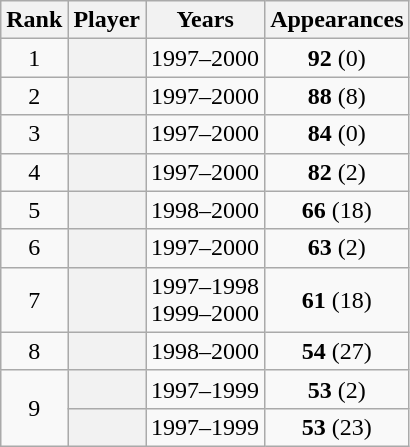<table class="sortable wikitable plainrowheaders" style="text-align: center;">
<tr>
<th scope="col">Rank</th>
<th scope="col">Player</th>
<th scope="col">Years</th>
<th scope="col">Appearances</th>
</tr>
<tr>
<td>1</td>
<th scope="row"> </th>
<td>1997–2000</td>
<td><strong>92</strong> (0)</td>
</tr>
<tr>
<td>2</td>
<th scope="row"> </th>
<td>1997–2000</td>
<td><strong>88</strong> (8)</td>
</tr>
<tr>
<td>3</td>
<th scope="row"> </th>
<td>1997–2000</td>
<td><strong>84</strong> (0)</td>
</tr>
<tr>
<td>4</td>
<th scope="row"> </th>
<td>1997–2000</td>
<td><strong>82</strong> (2)</td>
</tr>
<tr>
<td>5</td>
<th scope="row"> </th>
<td>1998–2000</td>
<td><strong>66</strong> (18)</td>
</tr>
<tr>
<td>6</td>
<th scope="row"> </th>
<td>1997–2000</td>
<td><strong>63</strong> (2)</td>
</tr>
<tr>
<td>7</td>
<th scope="row"> </th>
<td>1997–1998<br>1999–2000</td>
<td><strong>61</strong> (18)</td>
</tr>
<tr>
<td>8</td>
<th scope="row"> </th>
<td>1998–2000</td>
<td><strong>54</strong> (27)</td>
</tr>
<tr>
<td rowspan="2">9</td>
<th scope="row"> </th>
<td>1997–1999</td>
<td><strong>53</strong> (2)</td>
</tr>
<tr>
<th scope="row"> </th>
<td>1997–1999</td>
<td><strong>53</strong> (23)</td>
</tr>
</table>
